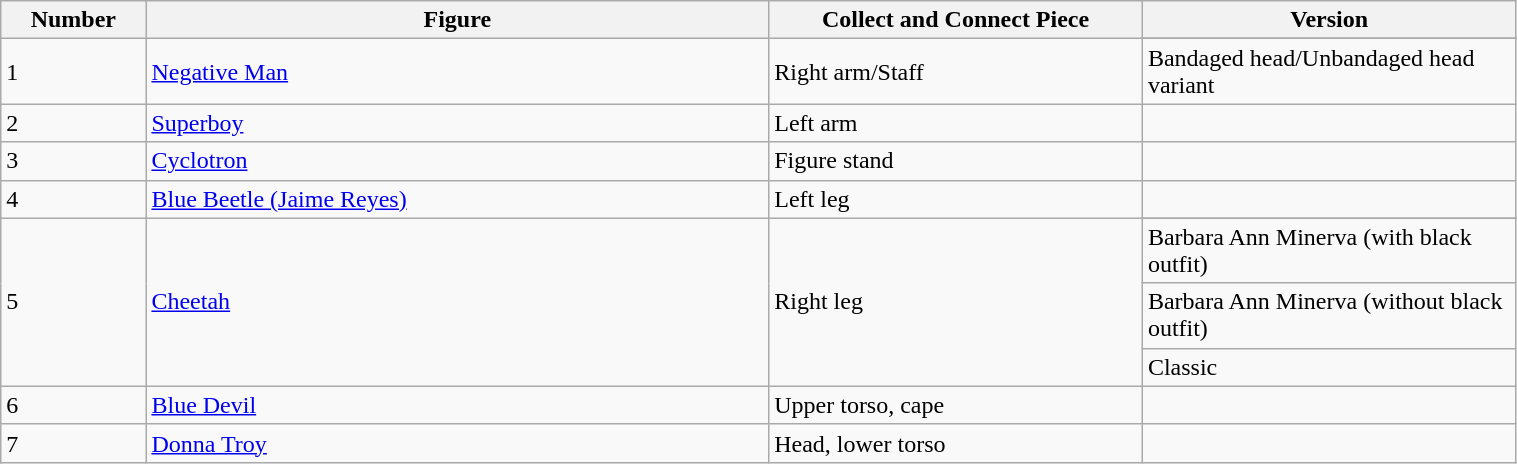<table class="wikitable" style="width:80%;">
<tr>
<th width=5%><strong>Number</strong></th>
<th width=25%><strong>Figure</strong></th>
<th width=15%><strong>Collect and Connect Piece</strong></th>
<th width=15%><strong>Version</strong></th>
</tr>
<tr>
<td rowspan=2>1</td>
<td rowspan=2><a href='#'>Negative Man</a></td>
<td rowspan=2>Right arm/Staff</td>
</tr>
<tr>
<td>Bandaged head/Unbandaged head variant</td>
</tr>
<tr>
<td>2</td>
<td><a href='#'>Superboy</a></td>
<td>Left arm</td>
<td></td>
</tr>
<tr>
<td>3</td>
<td><a href='#'>Cyclotron</a></td>
<td>Figure stand</td>
<td></td>
</tr>
<tr>
<td>4</td>
<td><a href='#'>Blue Beetle (Jaime Reyes)</a></td>
<td>Left leg</td>
<td></td>
</tr>
<tr>
<td rowspan=4>5</td>
<td rowspan=4><a href='#'>Cheetah</a></td>
<td rowspan=4>Right leg</td>
</tr>
<tr>
<td>Barbara Ann Minerva (with black outfit)</td>
</tr>
<tr>
<td>Barbara Ann Minerva (without black outfit)</td>
</tr>
<tr>
<td>Classic</td>
</tr>
<tr>
<td>6</td>
<td><a href='#'>Blue Devil</a></td>
<td>Upper torso, cape</td>
<td></td>
</tr>
<tr>
<td>7</td>
<td><a href='#'>Donna Troy</a></td>
<td>Head, lower torso</td>
<td></td>
</tr>
</table>
